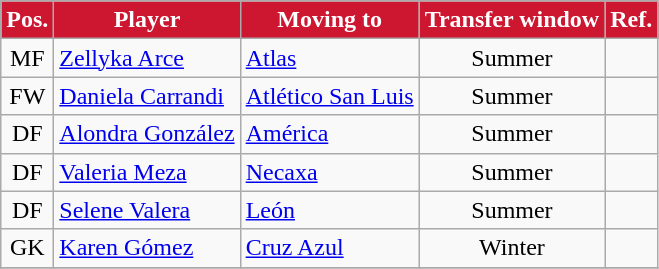<table class="wikitable sortable" style="text-align:center;">
<tr>
<th style=background-color:#CD1731;color:#FFFFFF>Pos.</th>
<th style=background-color:#CD1731;color:#FFFFFF>Player</th>
<th style=background-color:#CD1731;color:#FFFFFF>Moving to</th>
<th style=background-color:#CD1731;color:#FFFFFF>Transfer window</th>
<th style=background-color:#CD1731;color:#FFFFFF>Ref.</th>
</tr>
<tr>
<td>MF</td>
<td align=left> <a href='#'>Zellyka Arce</a></td>
<td align=left><a href='#'>Atlas</a></td>
<td>Summer</td>
<td></td>
</tr>
<tr>
<td>FW</td>
<td align=left> <a href='#'>Daniela Carrandi</a></td>
<td align=left><a href='#'>Atlético San Luis</a></td>
<td>Summer</td>
<td></td>
</tr>
<tr>
<td>DF</td>
<td align=left> <a href='#'>Alondra González</a></td>
<td align=left><a href='#'>América</a></td>
<td>Summer</td>
<td></td>
</tr>
<tr>
<td>DF</td>
<td align=left> <a href='#'>Valeria Meza</a></td>
<td align=left><a href='#'>Necaxa</a></td>
<td>Summer</td>
<td></td>
</tr>
<tr>
<td>DF</td>
<td align=left> <a href='#'>Selene Valera</a></td>
<td align=left><a href='#'>León</a></td>
<td>Summer</td>
<td></td>
</tr>
<tr>
<td>GK</td>
<td align=left> <a href='#'>Karen Gómez</a></td>
<td align=left><a href='#'>Cruz Azul</a></td>
<td>Winter</td>
<td></td>
</tr>
<tr>
</tr>
</table>
